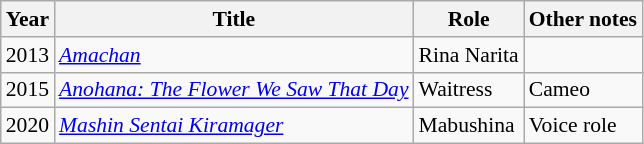<table class="wikitable" style="font-size: 90%;">
<tr>
<th>Year</th>
<th>Title</th>
<th>Role</th>
<th>Other notes</th>
</tr>
<tr>
<td>2013</td>
<td><em><a href='#'>Amachan</a></em></td>
<td>Rina Narita</td>
<td></td>
</tr>
<tr>
<td>2015</td>
<td><em><a href='#'>Anohana: The Flower We Saw That Day</a></em></td>
<td>Waitress</td>
<td>Cameo</td>
</tr>
<tr>
<td>2020</td>
<td><em><a href='#'>Mashin Sentai Kiramager</a></em></td>
<td>Mabushina</td>
<td>Voice role</td>
</tr>
</table>
